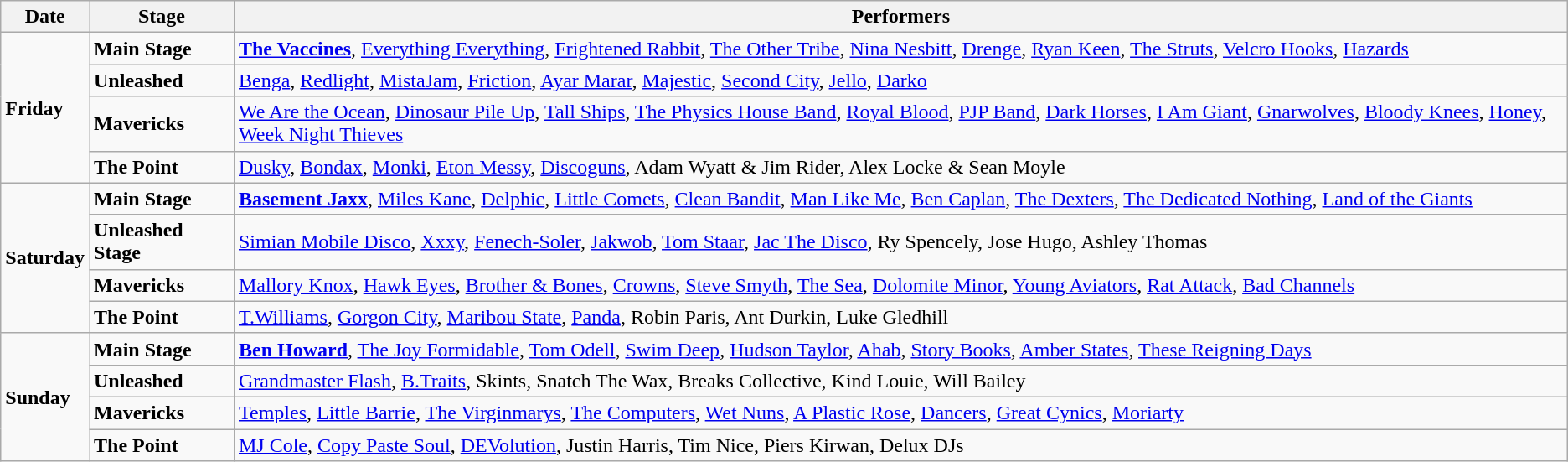<table class="wikitable">
<tr>
<th><strong>Date</strong></th>
<th><strong>Stage</strong></th>
<th><strong>Performers</strong></th>
</tr>
<tr>
<td rowspan="4"><strong>Friday</strong></td>
<td><strong>Main Stage</strong></td>
<td><strong><a href='#'>The Vaccines</a></strong>, <a href='#'>Everything Everything</a>, <a href='#'>Frightened Rabbit</a>, <a href='#'>The Other Tribe</a>, <a href='#'>Nina Nesbitt</a>, <a href='#'>Drenge</a>, <a href='#'>Ryan Keen</a>, <a href='#'>The Struts</a>, <a href='#'>Velcro Hooks</a>, <a href='#'>Hazards</a></td>
</tr>
<tr>
<td><strong>Unleashed</strong></td>
<td><a href='#'>Benga</a>, <a href='#'>Redlight</a>, <a href='#'>MistaJam</a>, <a href='#'>Friction</a>, <a href='#'>Ayar Marar</a>, <a href='#'>Majestic</a>, <a href='#'>Second City</a>, <a href='#'>Jello</a>, <a href='#'>Darko</a></td>
</tr>
<tr>
<td><strong>Mavericks</strong></td>
<td><a href='#'>We Are the Ocean</a>, <a href='#'>Dinosaur Pile Up</a>, <a href='#'>Tall Ships</a>, <a href='#'>The Physics House Band</a>, <a href='#'>Royal Blood</a>, <a href='#'>PJP Band</a>, <a href='#'>Dark Horses</a>, <a href='#'>I Am Giant</a>, <a href='#'>Gnarwolves</a>, <a href='#'>Bloody Knees</a>, <a href='#'>Honey</a>, <a href='#'>Week Night Thieves</a></td>
</tr>
<tr>
<td><strong>The Point</strong></td>
<td><a href='#'>Dusky</a>, <a href='#'>Bondax</a>, <a href='#'>Monki</a>, <a href='#'>Eton Messy</a>, <a href='#'>Discoguns</a>, Adam Wyatt & Jim Rider, Alex Locke & Sean Moyle</td>
</tr>
<tr>
<td rowspan="4"><strong>Saturday</strong></td>
<td><strong>Main Stage</strong></td>
<td><strong><a href='#'>Basement Jaxx</a></strong>, <a href='#'>Miles Kane</a>, <a href='#'>Delphic</a>, <a href='#'>Little Comets</a>, <a href='#'>Clean Bandit</a>, <a href='#'>Man Like Me</a>, <a href='#'>Ben Caplan</a>, <a href='#'>The Dexters</a>, <a href='#'>The Dedicated Nothing</a>, <a href='#'>Land of the Giants</a></td>
</tr>
<tr>
<td><strong>Unleashed Stage</strong></td>
<td><a href='#'>Simian Mobile Disco</a>, <a href='#'>Xxxy</a>, <a href='#'>Fenech-Soler</a>, <a href='#'>Jakwob</a>, <a href='#'>Tom Staar</a>, <a href='#'>Jac The Disco</a>, Ry Spencely, Jose Hugo, Ashley Thomas</td>
</tr>
<tr>
<td><strong>Mavericks</strong></td>
<td><a href='#'>Mallory Knox</a>, <a href='#'>Hawk Eyes</a>, <a href='#'>Brother & Bones</a>, <a href='#'>Crowns</a>, <a href='#'>Steve Smyth</a>, <a href='#'>The Sea</a>, <a href='#'>Dolomite Minor</a>, <a href='#'>Young Aviators</a>, <a href='#'>Rat Attack</a>, <a href='#'>Bad Channels</a></td>
</tr>
<tr>
<td><strong>The Point</strong></td>
<td><a href='#'>T.Williams</a>, <a href='#'>Gorgon City</a>, <a href='#'>Maribou State</a>, <a href='#'>Panda</a>, Robin Paris, Ant Durkin, Luke Gledhill</td>
</tr>
<tr>
<td rowspan="4"><strong>Sunday</strong></td>
<td><strong>Main Stage</strong></td>
<td><strong><a href='#'>Ben Howard</a></strong>, <a href='#'>The Joy Formidable</a>, <a href='#'>Tom Odell</a>, <a href='#'>Swim Deep</a>, <a href='#'>Hudson Taylor</a>, <a href='#'>Ahab</a>, <a href='#'>Story Books</a>, <a href='#'>Amber States</a>, <a href='#'>These Reigning Days</a></td>
</tr>
<tr>
<td><strong>Unleashed</strong></td>
<td><a href='#'>Grandmaster Flash</a>, <a href='#'>B.Traits</a>, Skints, Snatch The Wax, Breaks Collective, Kind Louie, Will Bailey</td>
</tr>
<tr>
<td><strong>Mavericks</strong></td>
<td><a href='#'>Temples</a>, <a href='#'>Little Barrie</a>, <a href='#'>The Virginmarys</a>, <a href='#'>The Computers</a>, <a href='#'>Wet Nuns</a>, <a href='#'>A Plastic Rose</a>, <a href='#'>Dancers</a>, <a href='#'>Great Cynics</a>, <a href='#'>Moriarty</a></td>
</tr>
<tr>
<td><strong>The Point</strong></td>
<td><a href='#'>MJ Cole</a>, <a href='#'>Copy Paste Soul</a>, <a href='#'>DEVolution</a>, Justin Harris, Tim Nice, Piers Kirwan, Delux DJs</td>
</tr>
</table>
